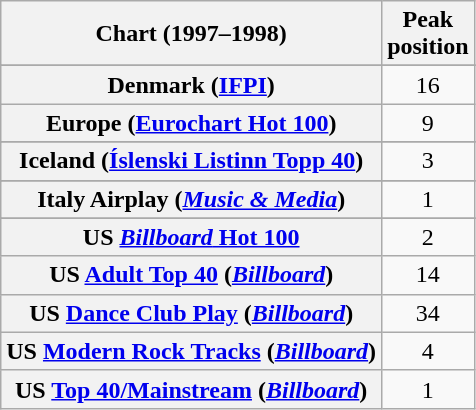<table class="wikitable sortable plainrowheaders" style="text-align:center">
<tr>
<th>Chart (1997–1998)</th>
<th>Peak<br>position</th>
</tr>
<tr>
</tr>
<tr>
</tr>
<tr>
</tr>
<tr>
</tr>
<tr>
</tr>
<tr>
</tr>
<tr>
<th scope="row">Denmark (<a href='#'>IFPI</a>)</th>
<td>16</td>
</tr>
<tr>
<th scope="row">Europe (<a href='#'>Eurochart Hot 100</a>)</th>
<td>9</td>
</tr>
<tr>
</tr>
<tr>
</tr>
<tr>
<th scope="row">Iceland (<a href='#'>Íslenski Listinn Topp 40</a>)</th>
<td>3</td>
</tr>
<tr>
</tr>
<tr>
<th scope="row">Italy Airplay (<em><a href='#'>Music & Media</a></em>)</th>
<td>1</td>
</tr>
<tr>
</tr>
<tr>
</tr>
<tr>
</tr>
<tr>
</tr>
<tr>
</tr>
<tr>
</tr>
<tr>
</tr>
<tr>
</tr>
<tr>
<th scope="row">US <a href='#'><em>Billboard</em> Hot 100</a></th>
<td>2</td>
</tr>
<tr>
<th scope="row">US <a href='#'>Adult Top 40</a> (<em><a href='#'>Billboard</a></em>)</th>
<td>14</td>
</tr>
<tr>
<th scope="row">US <a href='#'>Dance Club Play</a> (<em><a href='#'>Billboard</a></em>)</th>
<td>34</td>
</tr>
<tr>
<th scope="row">US <a href='#'>Modern Rock Tracks</a> (<em><a href='#'>Billboard</a></em>)</th>
<td>4</td>
</tr>
<tr>
<th scope="row">US <a href='#'>Top 40/Mainstream</a> (<em><a href='#'>Billboard</a></em>)</th>
<td>1</td>
</tr>
</table>
